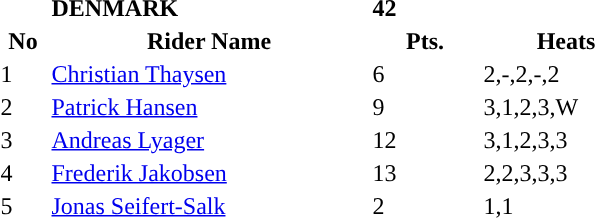<table class="toccolours">
<tr>
<td></td>
<td><strong>DENMARK</strong></td>
<td><strong>42</strong></td>
</tr>
<tr style="background-color:">
<th width=30px>No</th>
<th width=210px>Rider Name</th>
<th width=70px>Pts.</th>
<th width=110px>Heats</th>
</tr>
<tr style="background-color:">
<td>1</td>
<td><a href='#'>Christian Thaysen</a></td>
<td>6</td>
<td>2,-,2,-,2</td>
</tr>
<tr style="background-color:">
<td>2</td>
<td><a href='#'>Patrick Hansen</a></td>
<td>9</td>
<td>3,1,2,3,W</td>
</tr>
<tr style="background-color:">
<td>3</td>
<td><a href='#'>Andreas Lyager</a></td>
<td>12</td>
<td>3,1,2,3,3</td>
</tr>
<tr style="background-color:">
<td>4</td>
<td><a href='#'>Frederik Jakobsen</a></td>
<td>13</td>
<td>2,2,3,3,3</td>
</tr>
<tr style="background-color:">
<td>5</td>
<td><a href='#'>Jonas Seifert-Salk</a></td>
<td>2</td>
<td>1,1</td>
</tr>
</table>
